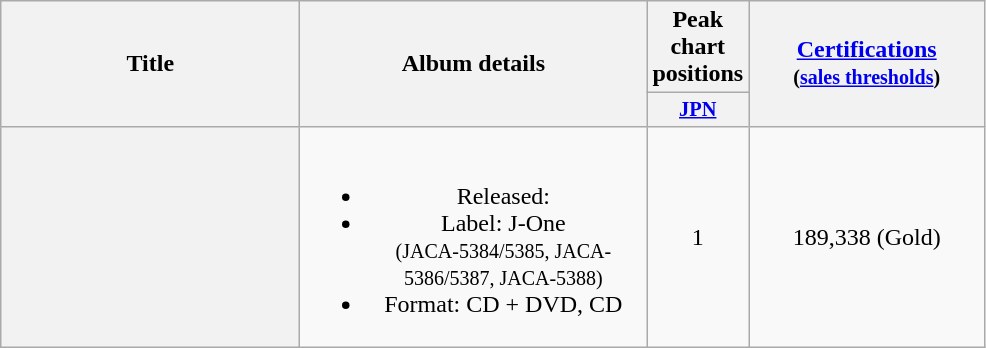<table class="wikitable plainrowheaders" style="text-align:center;">
<tr>
<th scope="col" rowspan="2" style="width:12em;">Title</th>
<th scope="col" rowspan="2" style="width:14em;">Album details</th>
<th colspan="1">Peak chart positions</th>
<th width="150" rowspan="2"><a href='#'>Certifications</a><br><small>(<a href='#'>sales thresholds</a>)</small></th>
</tr>
<tr>
<th style="width:2.5em; font-size:85%"><a href='#'>JPN</a><br></th>
</tr>
<tr>
<th scope="row"></th>
<td><br><ul><li>Released: </li><li>Label: J-One <br><small>(JACA-5384/5385, JACA-5386/5387, JACA-5388)</small></li><li>Format: CD + DVD, CD</li></ul></td>
<td>1</td>
<td>189,338 (Gold)</td>
</tr>
</table>
